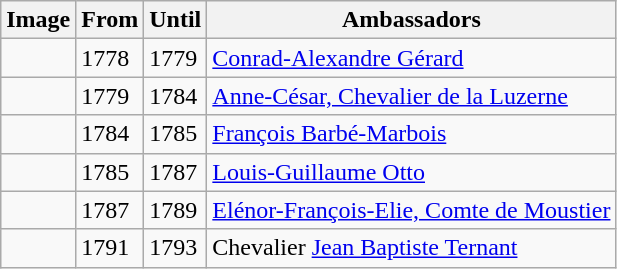<table class="wikitable centre">
<tr>
<th>Image</th>
<th>From</th>
<th>Until</th>
<th>Ambassadors</th>
</tr>
<tr>
<td></td>
<td>1778</td>
<td>1779</td>
<td><a href='#'>Conrad-Alexandre Gérard</a></td>
</tr>
<tr>
<td></td>
<td>1779</td>
<td>1784</td>
<td><a href='#'>Anne-César, Chevalier de la Luzerne</a></td>
</tr>
<tr>
<td></td>
<td>1784</td>
<td>1785</td>
<td><a href='#'>François Barbé-Marbois</a></td>
</tr>
<tr>
<td></td>
<td>1785</td>
<td>1787</td>
<td><a href='#'>Louis-Guillaume Otto</a></td>
</tr>
<tr>
<td></td>
<td>1787</td>
<td>1789</td>
<td><a href='#'>Elénor-François-Elie, Comte de Moustier</a></td>
</tr>
<tr>
<td></td>
<td>1791</td>
<td>1793</td>
<td>Chevalier <a href='#'>Jean Baptiste Ternant</a></td>
</tr>
</table>
